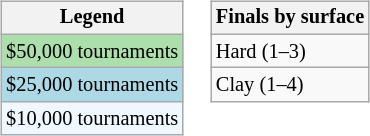<table>
<tr valign=top>
<td><br><table class="wikitable" style=font-size:85%>
<tr>
<th>Legend</th>
</tr>
<tr style="background:#addfad;">
<td>$50,000 tournaments</td>
</tr>
<tr style="background:lightblue;">
<td>$25,000 tournaments</td>
</tr>
<tr style="background:#f0f8ff;">
<td>$10,000 tournaments</td>
</tr>
</table>
</td>
<td><br><table class="wikitable" style=font-size:85%>
<tr>
<th>Finals by surface</th>
</tr>
<tr>
<td>Hard (1–3)</td>
</tr>
<tr>
<td>Clay (1–4)</td>
</tr>
</table>
</td>
</tr>
</table>
